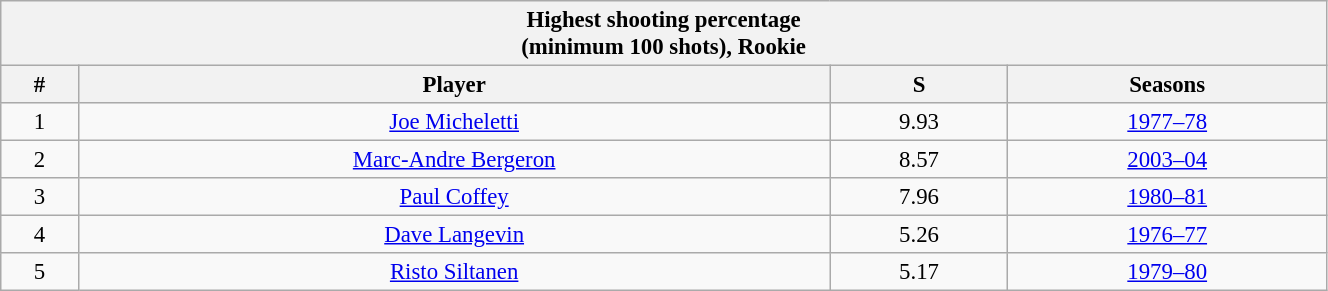<table class="wikitable" style="text-align: center; font-size: 95%" width="70%">
<tr>
<th colspan="4">Highest shooting percentage<br>(minimum 100 shots), Rookie</th>
</tr>
<tr>
<th>#</th>
<th>Player</th>
<th>S</th>
<th>Seasons</th>
</tr>
<tr>
<td>1</td>
<td><a href='#'>Joe Micheletti</a></td>
<td>9.93</td>
<td><a href='#'>1977–78</a></td>
</tr>
<tr>
<td>2</td>
<td><a href='#'>Marc-Andre Bergeron</a></td>
<td>8.57</td>
<td><a href='#'>2003–04</a></td>
</tr>
<tr>
<td>3</td>
<td><a href='#'>Paul Coffey</a></td>
<td>7.96</td>
<td><a href='#'>1980–81</a></td>
</tr>
<tr>
<td>4</td>
<td><a href='#'>Dave Langevin</a></td>
<td>5.26</td>
<td><a href='#'>1976–77</a></td>
</tr>
<tr>
<td>5</td>
<td><a href='#'>Risto Siltanen</a></td>
<td>5.17</td>
<td><a href='#'>1979–80</a></td>
</tr>
</table>
